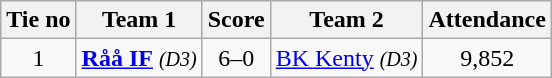<table class="wikitable" style="text-align:center">
<tr>
<th style= width="40px">Tie no</th>
<th style= width="150px">Team 1</th>
<th style= width="60px">Score</th>
<th style= width="150px">Team 2</th>
<th style= width="30px">Attendance</th>
</tr>
<tr>
<td>1</td>
<td><strong><a href='#'>Råå IF</a></strong> <em><small>(D3)</small></em></td>
<td>6–0</td>
<td><a href='#'>BK Kenty</a> <em><small>(D3)</small></em></td>
<td>9,852</td>
</tr>
</table>
